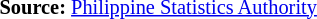<table style="font-size:85%;" '|>
<tr>
<td><br><p>
<strong>Source:</strong> <a href='#'>Philippine Statistics Authority</a>
</p></td>
</tr>
</table>
